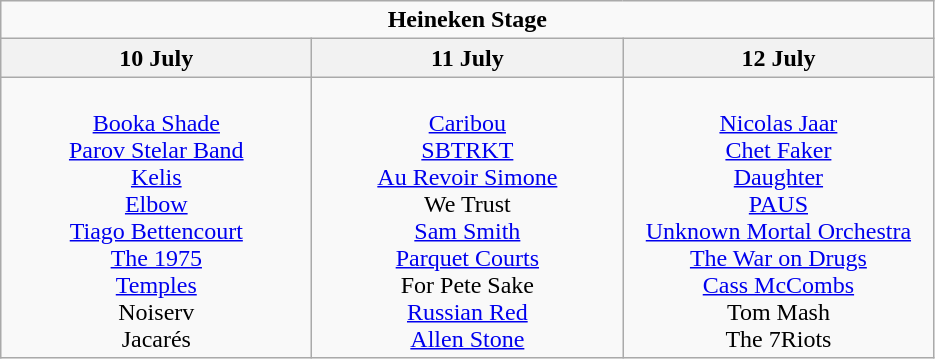<table class="wikitable">
<tr>
<td colspan="3" align="center"><strong>Heineken Stage</strong></td>
</tr>
<tr>
<th>10 July</th>
<th>11 July</th>
<th>12 July</th>
</tr>
<tr>
<td valign="top" align="center" width="200"><br><a href='#'>Booka Shade</a><br><a href='#'>Parov Stelar Band</a><br><a href='#'>Kelis</a><br><a href='#'>Elbow</a><br><a href='#'>Tiago Bettencourt</a><br><a href='#'>The 1975</a><br><a href='#'>Temples</a><br>Noiserv<br>Jacarés</td>
<td valign="top" align="center" width="200"><br><a href='#'>Caribou</a><br><a href='#'>SBTRKT</a><br><a href='#'>Au Revoir Simone</a><br>We Trust<br><a href='#'>Sam Smith</a><br><a href='#'>Parquet Courts</a><br>For Pete Sake<br><a href='#'>Russian Red</a><br><a href='#'>Allen Stone</a></td>
<td valign="top" align="center" width="200"><br><a href='#'>Nicolas Jaar</a><br><a href='#'>Chet Faker</a><br><a href='#'>Daughter</a><br><a href='#'>PAUS</a><br><a href='#'>Unknown Mortal Orchestra</a><br><a href='#'>The War on Drugs</a><br><a href='#'>Cass McCombs</a><br>Tom Mash<br>The 7Riots</td>
</tr>
</table>
